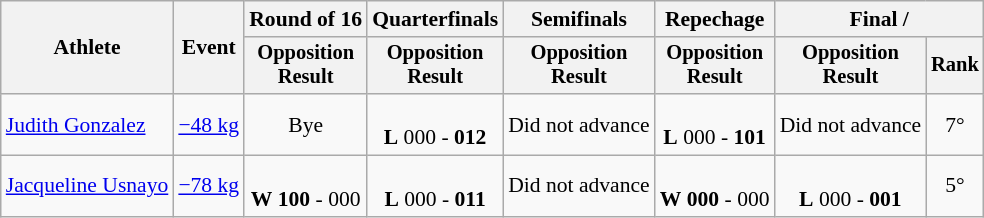<table class="wikitable" style="font-size:90%">
<tr>
<th rowspan=2>Athlete</th>
<th rowspan=2>Event</th>
<th>Round of 16</th>
<th>Quarterfinals</th>
<th>Semifinals</th>
<th>Repechage</th>
<th colspan=2>Final / </th>
</tr>
<tr style="font-size:95%">
<th>Opposition<br>Result</th>
<th>Opposition<br>Result</th>
<th>Opposition<br>Result</th>
<th>Opposition<br>Result</th>
<th>Opposition<br>Result</th>
<th>Rank</th>
</tr>
<tr align=center>
<td align=left><a href='#'>Judith Gonzalez</a></td>
<td align=left><a href='#'>−48 kg</a></td>
<td colspan="1">Bye</td>
<td><br> <strong>L</strong> 000 - <strong>012</strong></td>
<td colspan="1">Did not advance</td>
<td><br> <strong>L</strong> 000 - <strong>101</strong></td>
<td colspan="1">Did not advance</td>
<td colspan="1">7°</td>
</tr>
<tr align=center>
<td align=left><a href='#'>Jacqueline Usnayo</a></td>
<td align=left><a href='#'>−78 kg</a></td>
<td><br> <strong>W</strong> <strong>100</strong> - 000</td>
<td><br> <strong>L</strong> 000 - <strong>011</strong></td>
<td colspan="1">Did not advance</td>
<td><br> <strong>W</strong> <strong>000</strong> - 000</td>
<td><br> <strong>L</strong> 000 - <strong>001</strong></td>
<td colspan="1">5°</td>
</tr>
</table>
